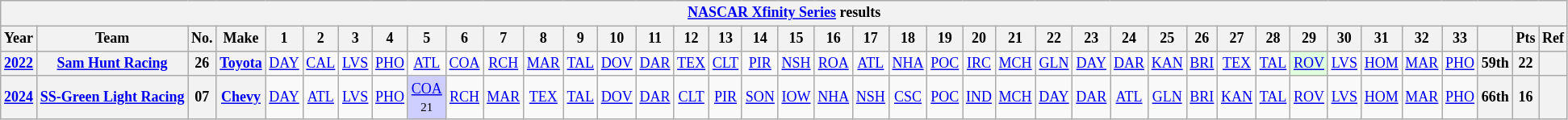<table class="wikitable" style="text-align:center; font-size:75%">
<tr>
<th colspan=40><a href='#'>NASCAR Xfinity Series</a> results</th>
</tr>
<tr>
<th>Year</th>
<th>Team</th>
<th>No.</th>
<th>Make</th>
<th>1</th>
<th>2</th>
<th>3</th>
<th>4</th>
<th>5</th>
<th>6</th>
<th>7</th>
<th>8</th>
<th>9</th>
<th>10</th>
<th>11</th>
<th>12</th>
<th>13</th>
<th>14</th>
<th>15</th>
<th>16</th>
<th>17</th>
<th>18</th>
<th>19</th>
<th>20</th>
<th>21</th>
<th>22</th>
<th>23</th>
<th>24</th>
<th>25</th>
<th>26</th>
<th>27</th>
<th>28</th>
<th>29</th>
<th>30</th>
<th>31</th>
<th>32</th>
<th>33</th>
<th></th>
<th>Pts</th>
<th>Ref</th>
</tr>
<tr>
<th><a href='#'>2022</a></th>
<th nowrap><a href='#'>Sam Hunt Racing</a></th>
<th>26</th>
<th><a href='#'>Toyota</a></th>
<td><a href='#'>DAY</a></td>
<td><a href='#'>CAL</a></td>
<td><a href='#'>LVS</a></td>
<td><a href='#'>PHO</a></td>
<td><a href='#'>ATL</a></td>
<td><a href='#'>COA</a></td>
<td><a href='#'>RCH</a></td>
<td><a href='#'>MAR</a></td>
<td><a href='#'>TAL</a></td>
<td><a href='#'>DOV</a></td>
<td><a href='#'>DAR</a></td>
<td><a href='#'>TEX</a></td>
<td><a href='#'>CLT</a></td>
<td><a href='#'>PIR</a></td>
<td><a href='#'>NSH</a></td>
<td><a href='#'>ROA</a></td>
<td><a href='#'>ATL</a></td>
<td><a href='#'>NHA</a></td>
<td><a href='#'>POC</a></td>
<td><a href='#'>IRC</a></td>
<td><a href='#'>MCH</a></td>
<td><a href='#'>GLN</a></td>
<td><a href='#'>DAY</a></td>
<td><a href='#'>DAR</a></td>
<td><a href='#'>KAN</a></td>
<td><a href='#'>BRI</a></td>
<td><a href='#'>TEX</a></td>
<td><a href='#'>TAL</a></td>
<td style="background:#DFFFDF;"><a href='#'>ROV</a><br></td>
<td><a href='#'>LVS</a></td>
<td><a href='#'>HOM</a></td>
<td><a href='#'>MAR</a></td>
<td><a href='#'>PHO</a></td>
<th>59th</th>
<th>22</th>
<th></th>
</tr>
<tr>
<th><a href='#'>2024</a></th>
<th nowrap><a href='#'>SS-Green Light Racing</a></th>
<th>07</th>
<th><a href='#'>Chevy</a></th>
<td><a href='#'>DAY</a></td>
<td><a href='#'>ATL</a></td>
<td><a href='#'>LVS</a></td>
<td><a href='#'>PHO</a></td>
<td style="background:#CFCFFF;"><a href='#'>COA</a><br><small>21</small></td>
<td><a href='#'>RCH</a></td>
<td><a href='#'>MAR</a></td>
<td><a href='#'>TEX</a></td>
<td><a href='#'>TAL</a></td>
<td><a href='#'>DOV</a></td>
<td><a href='#'>DAR</a></td>
<td><a href='#'>CLT</a></td>
<td><a href='#'>PIR</a></td>
<td><a href='#'>SON</a></td>
<td><a href='#'>IOW</a></td>
<td><a href='#'>NHA</a></td>
<td><a href='#'>NSH</a></td>
<td><a href='#'>CSC</a></td>
<td><a href='#'>POC</a></td>
<td><a href='#'>IND</a></td>
<td><a href='#'>MCH</a></td>
<td><a href='#'>DAY</a></td>
<td><a href='#'>DAR</a></td>
<td><a href='#'>ATL</a></td>
<td><a href='#'>GLN</a></td>
<td><a href='#'>BRI</a></td>
<td><a href='#'>KAN</a></td>
<td><a href='#'>TAL</a></td>
<td><a href='#'>ROV</a></td>
<td><a href='#'>LVS</a></td>
<td><a href='#'>HOM</a></td>
<td><a href='#'>MAR</a></td>
<td><a href='#'>PHO</a></td>
<th>66th</th>
<th>16</th>
<th></th>
</tr>
</table>
